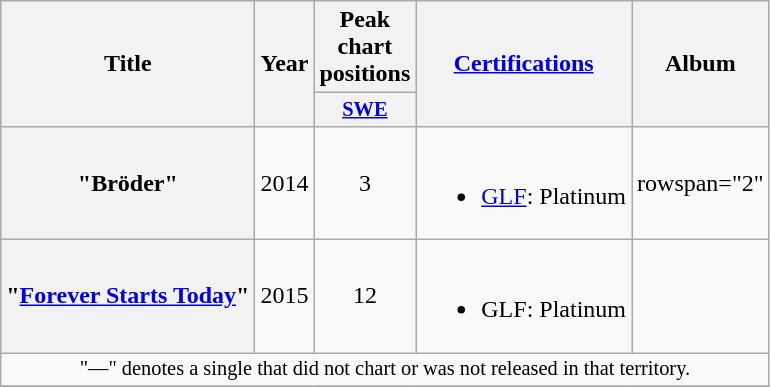<table class="wikitable plainrowheaders" style="text-align:center;">
<tr>
<th scope="col" rowspan="2">Title</th>
<th scope="col" rowspan="2">Year</th>
<th scope="col" colspan="1">Peak chart positions</th>
<th scope="col" rowspan="2"><a href='#'>Certifications</a></th>
<th scope="col" rowspan="2">Album</th>
</tr>
<tr>
<th scope="col" style="width:3em;font-size:85%;"><a href='#'>SWE</a><br></th>
</tr>
<tr>
<th scope="row">"Bröder"</th>
<td>2014</td>
<td>3</td>
<td><br><ul><li><a href='#'>GLF</a>: Platinum</li></ul></td>
<td>rowspan="2" </td>
</tr>
<tr>
<th scope="row">"<a href='#'>Forever Starts Today</a>"</th>
<td>2015</td>
<td>12</td>
<td><br><ul><li>GLF: Platinum</li></ul></td>
</tr>
<tr>
<td colspan="10" style="font-size:85%">"—" denotes a single that did not chart or was not released in that territory.</td>
</tr>
<tr>
</tr>
</table>
